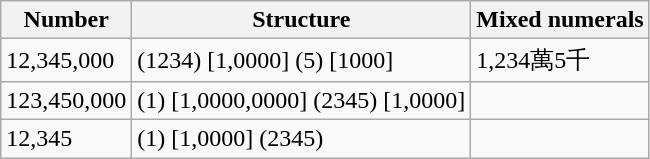<table class="wikitable">
<tr>
<th>Number</th>
<th>Structure</th>
<th>Mixed numerals</th>
</tr>
<tr>
<td>12,345,000</td>
<td>(1234) [1,0000] (5) [1000]</td>
<td>1,234萬5千</td>
</tr>
<tr>
<td>123,450,000</td>
<td>(1) [1,0000,0000] (2345) [1,0000]</td>
<td></td>
</tr>
<tr>
<td>12,345</td>
<td>(1) [1,0000] (2345)</td>
<td></td>
</tr>
</table>
